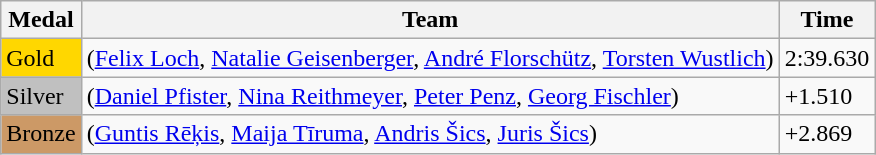<table class="wikitable">
<tr>
<th>Medal</th>
<th>Team</th>
<th>Time</th>
</tr>
<tr>
<td bgcolor="gold">Gold</td>
<td> (<a href='#'>Felix Loch</a>, <a href='#'>Natalie Geisenberger</a>, <a href='#'>André Florschütz</a>, <a href='#'>Torsten Wustlich</a>)</td>
<td>2:39.630</td>
</tr>
<tr>
<td bgcolor="silver">Silver</td>
<td> (<a href='#'>Daniel Pfister</a>, <a href='#'>Nina Reithmeyer</a>, <a href='#'>Peter Penz</a>, <a href='#'>Georg Fischler</a>)</td>
<td>+1.510</td>
</tr>
<tr>
<td bgcolor="CC9966">Bronze</td>
<td> (<a href='#'>Guntis Rēķis</a>, <a href='#'>Maija Tīruma</a>, <a href='#'>Andris Šics</a>, <a href='#'>Juris Šics</a>)</td>
<td>+2.869</td>
</tr>
</table>
